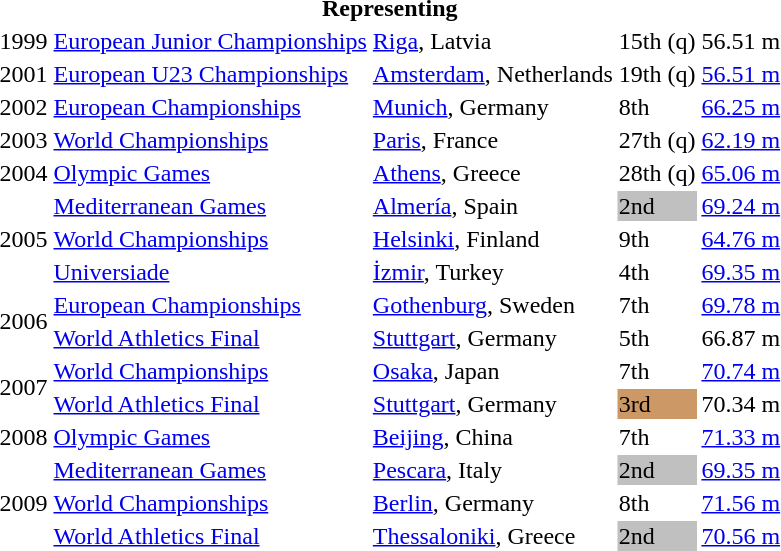<table>
<tr>
<th colspan="5">Representing </th>
</tr>
<tr>
<td>1999</td>
<td><a href='#'>European Junior Championships</a></td>
<td><a href='#'>Riga</a>, Latvia</td>
<td>15th (q)</td>
<td>56.51 m</td>
</tr>
<tr>
<td>2001</td>
<td><a href='#'>European U23 Championships</a></td>
<td><a href='#'>Amsterdam</a>, Netherlands</td>
<td>19th (q)</td>
<td><a href='#'>56.51 m</a></td>
</tr>
<tr>
<td>2002</td>
<td><a href='#'>European Championships</a></td>
<td><a href='#'>Munich</a>, Germany</td>
<td>8th</td>
<td><a href='#'>66.25 m</a></td>
</tr>
<tr>
<td>2003</td>
<td><a href='#'>World Championships</a></td>
<td><a href='#'>Paris</a>, France</td>
<td>27th (q)</td>
<td><a href='#'>62.19 m</a></td>
</tr>
<tr>
<td>2004</td>
<td><a href='#'>Olympic Games</a></td>
<td><a href='#'>Athens</a>, Greece</td>
<td>28th (q)</td>
<td><a href='#'>65.06 m</a></td>
</tr>
<tr>
<td rowspan=3>2005</td>
<td><a href='#'>Mediterranean Games</a></td>
<td><a href='#'>Almería</a>, Spain</td>
<td bgcolor="silver">2nd</td>
<td><a href='#'>69.24 m</a></td>
</tr>
<tr>
<td><a href='#'>World Championships</a></td>
<td><a href='#'>Helsinki</a>, Finland</td>
<td>9th</td>
<td><a href='#'>64.76 m</a></td>
</tr>
<tr>
<td><a href='#'>Universiade</a></td>
<td><a href='#'>İzmir</a>, Turkey</td>
<td>4th</td>
<td><a href='#'>69.35 m</a></td>
</tr>
<tr>
<td rowspan=2>2006</td>
<td><a href='#'>European Championships</a></td>
<td><a href='#'>Gothenburg</a>, Sweden</td>
<td>7th</td>
<td><a href='#'>69.78 m</a></td>
</tr>
<tr>
<td><a href='#'>World Athletics Final</a></td>
<td><a href='#'>Stuttgart</a>, Germany</td>
<td>5th</td>
<td>66.87 m</td>
</tr>
<tr>
<td rowspan=2>2007</td>
<td><a href='#'>World Championships</a></td>
<td><a href='#'>Osaka</a>, Japan</td>
<td>7th</td>
<td><a href='#'>70.74 m</a></td>
</tr>
<tr>
<td><a href='#'>World Athletics Final</a></td>
<td><a href='#'>Stuttgart</a>, Germany</td>
<td bgcolor="cc9966">3rd</td>
<td>70.34 m</td>
</tr>
<tr>
<td>2008</td>
<td><a href='#'>Olympic Games</a></td>
<td><a href='#'>Beijing</a>, China</td>
<td>7th</td>
<td><a href='#'>71.33 m</a></td>
</tr>
<tr>
<td rowspan=3>2009</td>
<td><a href='#'>Mediterranean Games</a></td>
<td><a href='#'>Pescara</a>, Italy</td>
<td bgcolor="silver">2nd</td>
<td><a href='#'>69.35 m</a></td>
</tr>
<tr>
<td><a href='#'>World Championships</a></td>
<td><a href='#'>Berlin</a>, Germany</td>
<td>8th</td>
<td><a href='#'>71.56 m</a></td>
</tr>
<tr>
<td><a href='#'>World Athletics Final</a></td>
<td><a href='#'>Thessaloniki</a>, Greece</td>
<td bgcolor="silver">2nd</td>
<td><a href='#'>70.56 m</a></td>
</tr>
</table>
